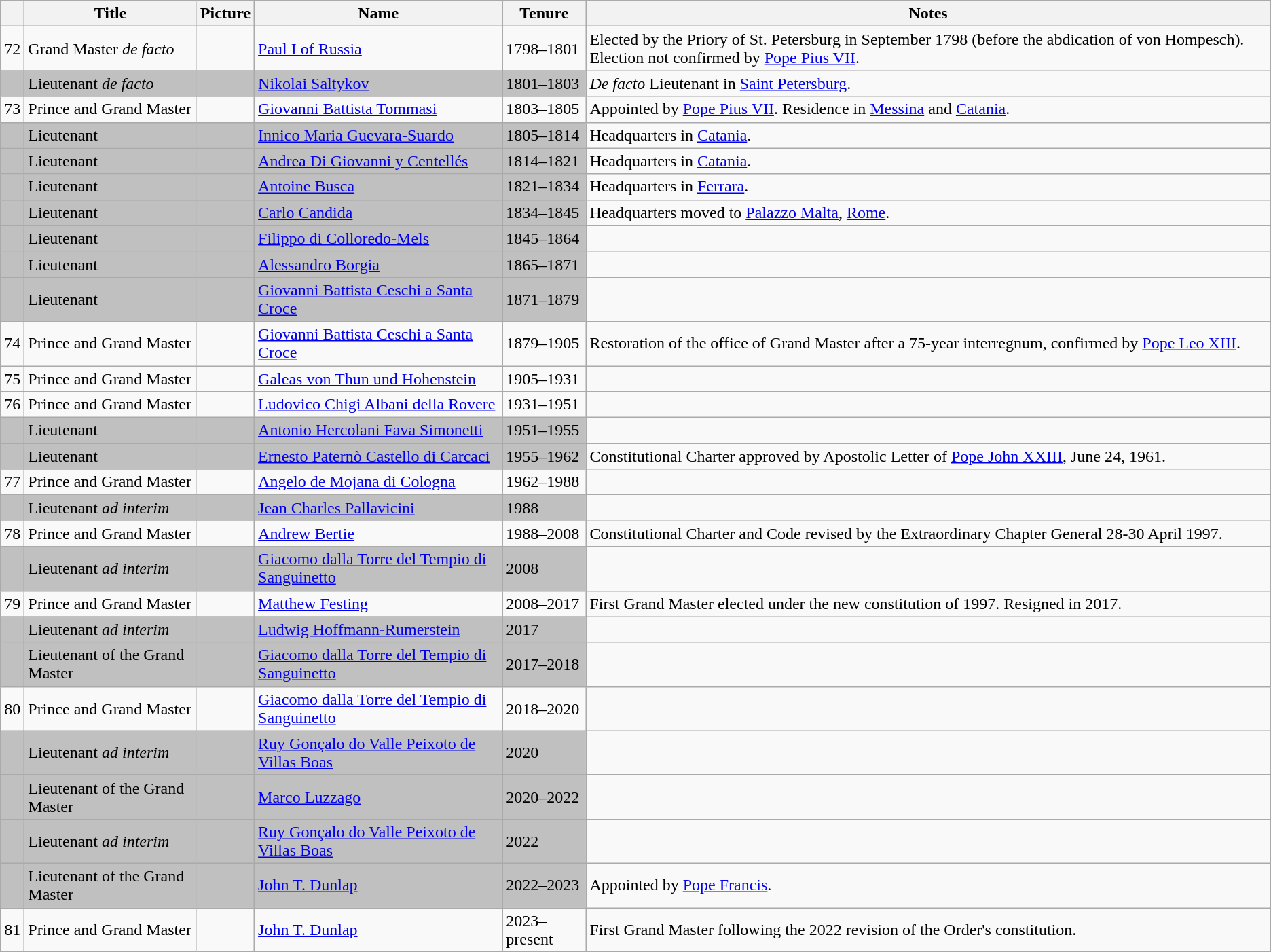<table class="wikitable">
<tr>
<th></th>
<th>Title</th>
<th>Picture</th>
<th>Name</th>
<th>Tenure</th>
<th>Notes</th>
</tr>
<tr>
<td>72</td>
<td>Grand Master <em>de facto</em></td>
<td></td>
<td><a href='#'>Paul I of Russia</a></td>
<td>1798–1801</td>
<td>Elected by the Priory of St. Petersburg in September 1798 (before the abdication of von Hompesch). Election not confirmed by <a href='#'>Pope Pius VII</a>.</td>
</tr>
<tr>
<td bgcolor="#C0C0C0"></td>
<td bgcolor="#C0C0C0">Lieutenant <em>de facto</em></td>
<td bgcolor="#C0C0C0"></td>
<td bgcolor="#C0C0C0"><a href='#'>Nikolai Saltykov</a></td>
<td bgcolor="#C0C0C0">1801–1803</td>
<td><em>De facto</em> Lieutenant in <a href='#'>Saint Petersburg</a>.</td>
</tr>
<tr>
<td>73</td>
<td>Prince and Grand Master</td>
<td></td>
<td><a href='#'>Giovanni Battista Tommasi</a></td>
<td>1803–1805</td>
<td>Appointed by <a href='#'>Pope Pius VII</a>. Residence in <a href='#'>Messina</a> and <a href='#'>Catania</a>.</td>
</tr>
<tr>
<td bgcolor="#C0C0C0"></td>
<td bgcolor="#C0C0C0">Lieutenant</td>
<td bgcolor="#C0C0C0"></td>
<td bgcolor="#C0C0C0"><a href='#'>Innico Maria Guevara-Suardo</a></td>
<td bgcolor="#C0C0C0">1805–1814</td>
<td>Headquarters in <a href='#'>Catania</a>.</td>
</tr>
<tr>
<td bgcolor="#C0C0C0"></td>
<td bgcolor="#C0C0C0">Lieutenant</td>
<td bgcolor="#C0C0C0"></td>
<td bgcolor="#C0C0C0"><a href='#'>Andrea Di Giovanni y Centellés</a></td>
<td bgcolor="#C0C0C0">1814–1821</td>
<td>Headquarters in <a href='#'>Catania</a>.</td>
</tr>
<tr>
<td bgcolor="#C0C0C0"></td>
<td bgcolor="#C0C0C0">Lieutenant</td>
<td bgcolor="#C0C0C0"></td>
<td bgcolor="#C0C0C0"><a href='#'>Antoine Busca</a></td>
<td bgcolor="#C0C0C0">1821–1834</td>
<td>Headquarters in <a href='#'>Ferrara</a>.</td>
</tr>
<tr>
<td bgcolor="#C0C0C0"></td>
<td bgcolor="#C0C0C0">Lieutenant</td>
<td bgcolor="#C0C0C0"></td>
<td bgcolor="#C0C0C0"><a href='#'>Carlo Candida</a></td>
<td bgcolor="#C0C0C0">1834–1845</td>
<td>Headquarters moved to <a href='#'>Palazzo Malta</a>, <a href='#'>Rome</a>.</td>
</tr>
<tr>
<td bgcolor="#C0C0C0"></td>
<td bgcolor="#C0C0C0">Lieutenant</td>
<td bgcolor="#C0C0C0"></td>
<td bgcolor="#C0C0C0"><a href='#'>Filippo di Colloredo-Mels</a></td>
<td bgcolor="#C0C0C0">1845–1864</td>
<td></td>
</tr>
<tr>
<td bgcolor="#C0C0C0"></td>
<td bgcolor="#C0C0C0">Lieutenant</td>
<td bgcolor="#C0C0C0"></td>
<td bgcolor="#C0C0C0"><a href='#'>Alessandro Borgia</a></td>
<td bgcolor="#C0C0C0">1865–1871</td>
<td></td>
</tr>
<tr>
<td bgcolor="#C0C0C0"></td>
<td bgcolor="#C0C0C0">Lieutenant</td>
<td bgcolor="#C0C0C0"></td>
<td bgcolor="#C0C0C0"><a href='#'>Giovanni Battista Ceschi a Santa Croce</a></td>
<td bgcolor="#C0C0C0">1871–1879</td>
<td></td>
</tr>
<tr>
<td>74</td>
<td>Prince and Grand Master</td>
<td></td>
<td><a href='#'>Giovanni Battista Ceschi a Santa Croce</a></td>
<td>1879–1905</td>
<td>Restoration of the office of Grand Master after a 75-year interregnum, confirmed by <a href='#'>Pope Leo XIII</a>.</td>
</tr>
<tr>
<td>75</td>
<td>Prince and Grand Master</td>
<td></td>
<td><a href='#'>Galeas von Thun und Hohenstein</a></td>
<td>1905–1931</td>
<td></td>
</tr>
<tr>
<td>76</td>
<td>Prince and Grand Master</td>
<td></td>
<td><a href='#'>Ludovico Chigi Albani della Rovere</a></td>
<td>1931–1951</td>
<td></td>
</tr>
<tr>
<td bgcolor="#C0C0C0"></td>
<td bgcolor="#C0C0C0">Lieutenant</td>
<td bgcolor="#C0C0C0"></td>
<td bgcolor="#C0C0C0"><a href='#'>Antonio Hercolani Fava Simonetti</a></td>
<td bgcolor="#C0C0C0">1951–1955</td>
<td></td>
</tr>
<tr>
<td bgcolor="#C0C0C0"></td>
<td bgcolor="#C0C0C0">Lieutenant</td>
<td bgcolor="#C0C0C0"></td>
<td bgcolor="#C0C0C0"><a href='#'>Ernesto Paternò Castello di Carcaci</a></td>
<td bgcolor="#C0C0C0">1955–1962</td>
<td>Constitutional Charter approved by Apostolic Letter of <a href='#'>Pope John XXIII</a>, June 24, 1961.</td>
</tr>
<tr>
<td>77</td>
<td>Prince and Grand Master</td>
<td></td>
<td><a href='#'>Angelo de Mojana di Cologna</a></td>
<td>1962–1988</td>
<td></td>
</tr>
<tr>
<td bgcolor="#C0C0C0"></td>
<td bgcolor="#C0C0C0">Lieutenant <em>ad interim</em></td>
<td bgcolor="#C0C0C0"></td>
<td bgcolor="#C0C0C0"><a href='#'>Jean Charles Pallavicini</a></td>
<td bgcolor="#C0C0C0">1988</td>
<td></td>
</tr>
<tr>
<td>78</td>
<td>Prince and Grand Master</td>
<td></td>
<td><a href='#'>Andrew Bertie</a></td>
<td>1988–2008</td>
<td>Constitutional Charter and Code revised by the Extraordinary Chapter General 28-30 April 1997.</td>
</tr>
<tr>
<td bgcolor="#C0C0C0"></td>
<td bgcolor="#C0C0C0">Lieutenant <em>ad interim</em></td>
<td bgcolor="#C0C0C0"></td>
<td bgcolor="#C0C0C0"><a href='#'>Giacomo dalla Torre del Tempio di Sanguinetto</a></td>
<td bgcolor="#C0C0C0">2008</td>
<td></td>
</tr>
<tr>
<td>79</td>
<td>Prince and Grand Master</td>
<td></td>
<td><a href='#'>Matthew Festing</a></td>
<td>2008–2017</td>
<td>First Grand Master elected under the new constitution of 1997. Resigned in 2017.</td>
</tr>
<tr>
<td bgcolor="#C0C0C0"></td>
<td bgcolor="#C0C0C0">Lieutenant <em>ad interim</em></td>
<td bgcolor="#C0C0C0"></td>
<td bgcolor="#C0C0C0"><a href='#'>Ludwig Hoffmann-Rumerstein</a></td>
<td bgcolor="#C0C0C0">2017</td>
<td></td>
</tr>
<tr>
<td bgcolor="#C0C0C0"></td>
<td bgcolor="#C0C0C0">Lieutenant of the Grand Master</td>
<td bgcolor="#C0C0C0"></td>
<td bgcolor="#C0C0C0"><a href='#'>Giacomo dalla Torre del Tempio di Sanguinetto</a></td>
<td bgcolor="#C0C0C0">2017–2018</td>
<td></td>
</tr>
<tr>
<td>80</td>
<td>Prince and Grand Master</td>
<td></td>
<td><a href='#'>Giacomo dalla Torre del Tempio di Sanguinetto</a></td>
<td>2018–2020</td>
<td></td>
</tr>
<tr>
<td bgcolor="#C0C0C0"></td>
<td bgcolor="#C0C0C0">Lieutenant <em>ad interim</em></td>
<td bgcolor="#C0C0C0"></td>
<td bgcolor="#C0C0C0"><a href='#'>Ruy Gonçalo do Valle Peixoto de Villas Boas</a></td>
<td bgcolor="#C0C0C0">2020</td>
<td></td>
</tr>
<tr>
<td bgcolor="#C0C0C0"></td>
<td bgcolor="#C0C0C0">Lieutenant of the Grand Master</td>
<td bgcolor="#C0C0C0"></td>
<td bgcolor="#C0C0C0"><a href='#'>Marco Luzzago</a></td>
<td bgcolor="#C0C0C0">2020–2022</td>
<td></td>
</tr>
<tr>
<td bgcolor="#C0C0C0"></td>
<td bgcolor="#C0C0C0">Lieutenant <em>ad interim</em></td>
<td bgcolor="#C0C0C0"></td>
<td bgcolor="#C0C0C0"><a href='#'>Ruy Gonçalo do Valle Peixoto de Villas Boas</a></td>
<td bgcolor="#C0C0C0">2022</td>
<td></td>
</tr>
<tr>
<td bgcolor="#C0C0C0"></td>
<td bgcolor="#C0C0C0">Lieutenant of the Grand Master</td>
<td bgcolor="#C0C0C0"></td>
<td bgcolor="#C0C0C0"><a href='#'>John T. Dunlap</a></td>
<td bgcolor="#C0C0C0">2022–2023</td>
<td>Appointed by <a href='#'>Pope Francis</a>.</td>
</tr>
<tr>
<td>81</td>
<td>Prince and Grand Master</td>
<td></td>
<td><a href='#'>John T. Dunlap</a></td>
<td>2023–present</td>
<td>First Grand Master following the 2022 revision of the Order's constitution.</td>
</tr>
</table>
